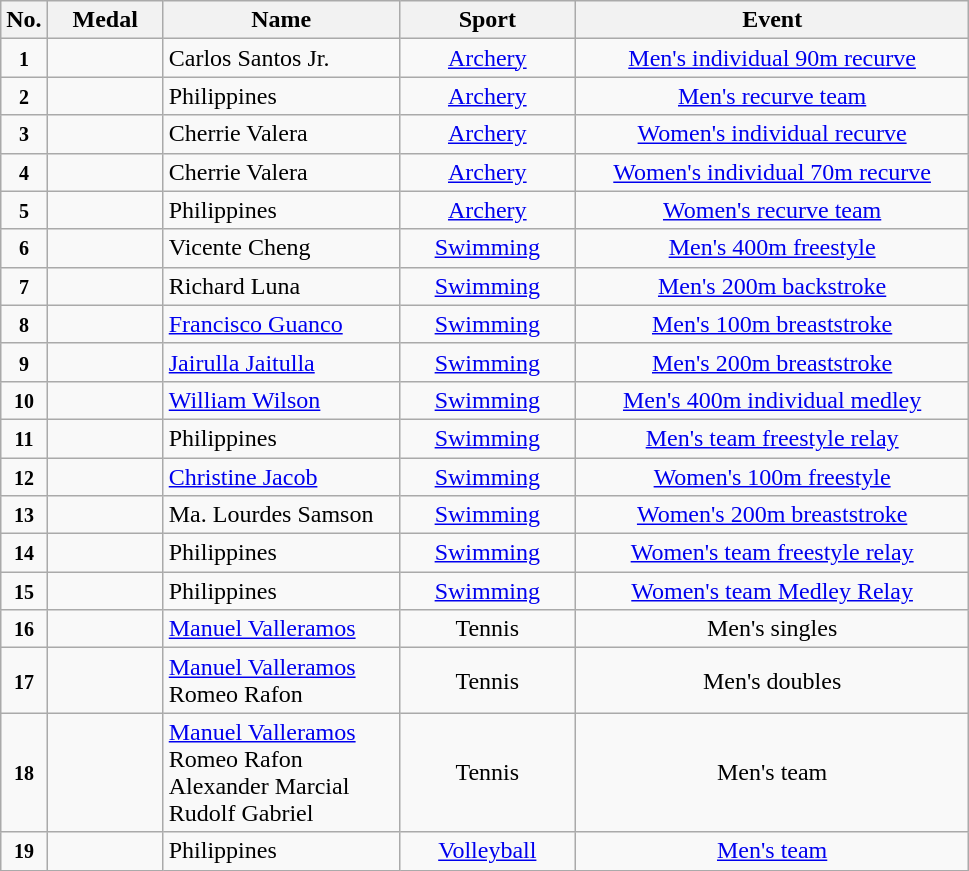<table class="wikitable" style="font-size:100%; text-align:center;">
<tr>
<th width="10">No.</th>
<th width="70">Medal</th>
<th width="150">Name</th>
<th width="110">Sport</th>
<th width="255">Event</th>
</tr>
<tr>
<td><small><strong>1</strong></small></td>
<td></td>
<td align=left>Carlos Santos Jr.</td>
<td> <a href='#'>Archery</a></td>
<td><a href='#'>Men's individual 90m recurve</a></td>
</tr>
<tr>
<td><small><strong>2</strong></small></td>
<td></td>
<td align=left>Philippines</td>
<td> <a href='#'>Archery</a></td>
<td><a href='#'>Men's recurve team</a></td>
</tr>
<tr>
<td><small><strong>3</strong></small></td>
<td></td>
<td align=left>Cherrie Valera</td>
<td> <a href='#'>Archery</a></td>
<td><a href='#'>Women's individual recurve</a></td>
</tr>
<tr>
<td><small><strong>4</strong></small></td>
<td></td>
<td align=left>Cherrie Valera</td>
<td> <a href='#'>Archery</a></td>
<td><a href='#'>Women's individual 70m recurve</a></td>
</tr>
<tr>
<td><small><strong>5</strong></small></td>
<td></td>
<td align=left>Philippines</td>
<td> <a href='#'>Archery</a></td>
<td><a href='#'>Women's recurve team</a></td>
</tr>
<tr>
<td><small><strong>6</strong></small></td>
<td></td>
<td align=left>Vicente Cheng</td>
<td> <a href='#'>Swimming</a></td>
<td><a href='#'>Men's 400m freestyle</a></td>
</tr>
<tr>
<td><small><strong>7</strong></small></td>
<td></td>
<td align=left>Richard Luna</td>
<td> <a href='#'>Swimming</a></td>
<td><a href='#'>Men's 200m backstroke</a></td>
</tr>
<tr>
<td><small><strong>8</strong></small></td>
<td></td>
<td align=left><a href='#'>Francisco Guanco</a></td>
<td> <a href='#'>Swimming</a></td>
<td><a href='#'>Men's 100m breaststroke</a></td>
</tr>
<tr>
<td><small><strong>9</strong></small></td>
<td></td>
<td align=left><a href='#'>Jairulla Jaitulla</a></td>
<td> <a href='#'>Swimming</a></td>
<td><a href='#'>Men's 200m breaststroke</a></td>
</tr>
<tr>
<td><small><strong>10</strong></small></td>
<td></td>
<td align=left><a href='#'>William Wilson</a></td>
<td> <a href='#'>Swimming</a></td>
<td><a href='#'>Men's 400m individual medley</a></td>
</tr>
<tr>
<td><small><strong>11</strong></small></td>
<td></td>
<td align=left>Philippines</td>
<td> <a href='#'>Swimming</a></td>
<td><a href='#'>Men's team  freestyle relay</a></td>
</tr>
<tr>
<td><small><strong>12</strong></small></td>
<td></td>
<td align=left><a href='#'>Christine Jacob</a></td>
<td> <a href='#'>Swimming</a></td>
<td><a href='#'>Women's 100m freestyle</a></td>
</tr>
<tr>
<td><small><strong>13</strong></small></td>
<td></td>
<td align=left>Ma. Lourdes Samson</td>
<td> <a href='#'>Swimming</a></td>
<td><a href='#'>Women's 200m breaststroke</a></td>
</tr>
<tr>
<td><small><strong>14</strong></small></td>
<td></td>
<td align=left>Philippines</td>
<td> <a href='#'>Swimming</a></td>
<td><a href='#'>Women's team  freestyle relay</a></td>
</tr>
<tr>
<td><small><strong>15</strong></small></td>
<td></td>
<td align=left>Philippines</td>
<td> <a href='#'>Swimming</a></td>
<td><a href='#'>Women's team  Medley Relay</a></td>
</tr>
<tr>
<td><small><strong>16</strong></small></td>
<td></td>
<td align=left><a href='#'>Manuel Valleramos</a></td>
<td> Tennis</td>
<td>Men's singles</td>
</tr>
<tr>
<td><small><strong>17</strong></small></td>
<td></td>
<td align=left><a href='#'>Manuel Valleramos</a><br>Romeo Rafon</td>
<td> Tennis</td>
<td>Men's doubles</td>
</tr>
<tr>
<td><small><strong>18</strong></small></td>
<td></td>
<td align=left><a href='#'>Manuel Valleramos</a><br>Romeo Rafon<br>Alexander Marcial<br>Rudolf Gabriel</td>
<td> Tennis</td>
<td>Men's team</td>
</tr>
<tr>
<td><small><strong>19</strong></small></td>
<td></td>
<td align=left>Philippines</td>
<td> <a href='#'>Volleyball</a></td>
<td><a href='#'>Men's team</a></td>
</tr>
</table>
